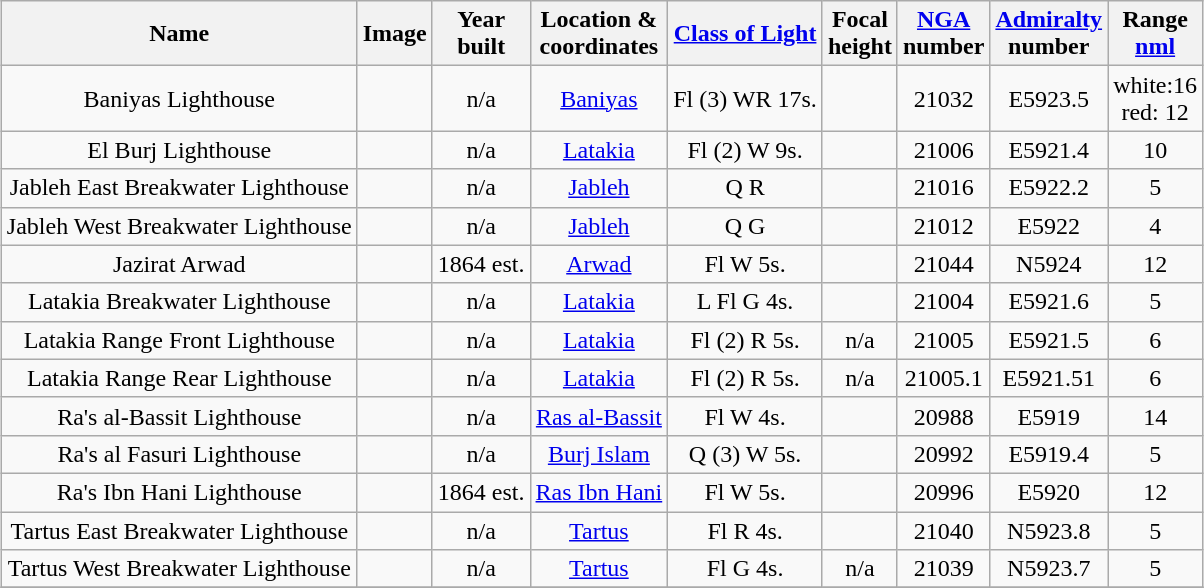<table class="wikitable sortable" style="margin:auto;text-align:center">
<tr>
<th>Name</th>
<th>Image</th>
<th>Year<br>built</th>
<th>Location &<br> coordinates</th>
<th><a href='#'>Class of Light</a></th>
<th>Focal<br>height</th>
<th><a href='#'>NGA</a><br>number</th>
<th><a href='#'>Admiralty</a><br>number</th>
<th>Range<br><a href='#'>nml</a></th>
</tr>
<tr>
<td>Baniyas Lighthouse</td>
<td> </td>
<td>n/a</td>
<td><a href='#'>Baniyas</a><br> </td>
<td>Fl (3) WR 17s.</td>
<td></td>
<td>21032</td>
<td>E5923.5</td>
<td>white:16<br>red: 12</td>
</tr>
<tr>
<td>El Burj Lighthouse</td>
<td></td>
<td>n/a</td>
<td><a href='#'>Latakia</a><br> </td>
<td>Fl (2) W 9s.</td>
<td></td>
<td>21006</td>
<td>E5921.4</td>
<td>10</td>
</tr>
<tr>
<td>Jableh East Breakwater Lighthouse</td>
<td></td>
<td>n/a</td>
<td><a href='#'>Jableh</a><br> </td>
<td>Q R</td>
<td></td>
<td>21016</td>
<td>E5922.2</td>
<td>5</td>
</tr>
<tr>
<td>Jableh West Breakwater Lighthouse</td>
<td></td>
<td>n/a</td>
<td><a href='#'>Jableh</a><br> </td>
<td>Q G</td>
<td></td>
<td>21012</td>
<td>E5922</td>
<td>4</td>
</tr>
<tr>
<td>Jazirat Arwad</td>
<td></td>
<td>1864 est.</td>
<td><a href='#'>Arwad</a><br> </td>
<td>Fl W 5s.</td>
<td></td>
<td>21044</td>
<td>N5924</td>
<td>12</td>
</tr>
<tr>
<td>Latakia Breakwater Lighthouse</td>
<td></td>
<td>n/a</td>
<td><a href='#'>Latakia</a><br> </td>
<td>L Fl G 4s.</td>
<td></td>
<td>21004</td>
<td>E5921.6</td>
<td>5</td>
</tr>
<tr>
<td>Latakia Range Front Lighthouse</td>
<td></td>
<td>n/a</td>
<td><a href='#'>Latakia</a><br> </td>
<td>Fl (2) R 5s.</td>
<td>n/a</td>
<td>21005</td>
<td>E5921.5</td>
<td>6</td>
</tr>
<tr>
<td>Latakia Range Rear Lighthouse</td>
<td> </td>
<td>n/a</td>
<td><a href='#'>Latakia</a><br> </td>
<td>Fl (2) R 5s.</td>
<td>n/a</td>
<td>21005.1</td>
<td>E5921.51</td>
<td>6</td>
</tr>
<tr>
<td>Ra's al-Bassit Lighthouse</td>
<td></td>
<td>n/a</td>
<td><a href='#'>Ras al-Bassit</a><br> </td>
<td>Fl W 4s.</td>
<td></td>
<td>20988</td>
<td>E5919</td>
<td>14</td>
</tr>
<tr>
<td>Ra's al Fasuri Lighthouse</td>
<td></td>
<td>n/a</td>
<td><a href='#'>Burj Islam</a><br> </td>
<td>Q (3) W 5s.</td>
<td></td>
<td>20992</td>
<td>E5919.4</td>
<td>5</td>
</tr>
<tr>
<td>Ra's Ibn Hani Lighthouse</td>
<td></td>
<td>1864 est.</td>
<td><a href='#'>Ras Ibn Hani</a><br> </td>
<td>Fl W 5s.</td>
<td></td>
<td>20996</td>
<td>E5920</td>
<td>12</td>
</tr>
<tr>
<td>Tartus East Breakwater Lighthouse</td>
<td></td>
<td>n/a</td>
<td><a href='#'>Tartus</a><br> </td>
<td>Fl R 4s.</td>
<td></td>
<td>21040</td>
<td>N5923.8</td>
<td>5</td>
</tr>
<tr>
<td>Tartus West Breakwater Lighthouse</td>
<td></td>
<td>n/a</td>
<td><a href='#'>Tartus</a><br> </td>
<td>Fl G 4s.</td>
<td>n/a</td>
<td>21039</td>
<td>N5923.7</td>
<td>5</td>
</tr>
<tr>
</tr>
</table>
